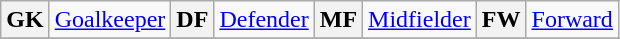<table class="wikitable">
<tr>
<th>GK</th>
<td><a href='#'>Goalkeeper</a></td>
<th>DF</th>
<td><a href='#'>Defender</a></td>
<th>MF</th>
<td><a href='#'>Midfielder</a></td>
<th>FW</th>
<td><a href='#'>Forward</a></td>
</tr>
<tr>
</tr>
</table>
